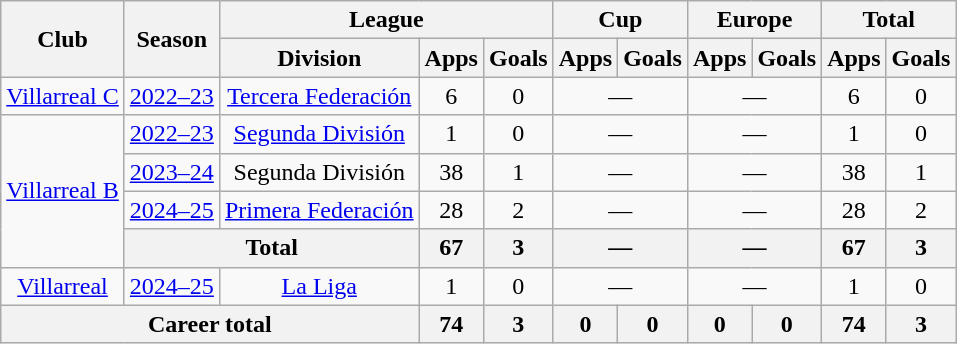<table class="wikitable" style="text-align:center">
<tr>
<th rowspan="2">Club</th>
<th rowspan="2">Season</th>
<th colspan="3">League</th>
<th colspan="2">Cup</th>
<th colspan="2">Europe</th>
<th colspan="2">Total</th>
</tr>
<tr>
<th>Division</th>
<th>Apps</th>
<th>Goals</th>
<th>Apps</th>
<th>Goals</th>
<th>Apps</th>
<th>Goals</th>
<th>Apps</th>
<th>Goals</th>
</tr>
<tr>
<td><a href='#'>Villarreal C</a></td>
<td><a href='#'>2022–23</a></td>
<td><a href='#'>Tercera Federación</a></td>
<td>6</td>
<td>0</td>
<td colspan="2">—</td>
<td colspan="2">—</td>
<td>6</td>
<td>0</td>
</tr>
<tr>
<td rowspan="4"><a href='#'>Villarreal B</a></td>
<td><a href='#'>2022–23</a></td>
<td><a href='#'>Segunda División</a></td>
<td>1</td>
<td>0</td>
<td colspan="2">—</td>
<td colspan="2">—</td>
<td>1</td>
<td>0</td>
</tr>
<tr>
<td><a href='#'>2023–24</a></td>
<td>Segunda División</td>
<td>38</td>
<td>1</td>
<td colspan="2">—</td>
<td colspan="2">—</td>
<td>38</td>
<td>1</td>
</tr>
<tr>
<td><a href='#'>2024–25</a></td>
<td><a href='#'>Primera Federación</a></td>
<td>28</td>
<td>2</td>
<td colspan="2">—</td>
<td colspan="2">—</td>
<td>28</td>
<td>2</td>
</tr>
<tr>
<th colspan="2">Total</th>
<th>67</th>
<th>3</th>
<th colspan="2">—</th>
<th colspan="2">—</th>
<th>67</th>
<th>3</th>
</tr>
<tr>
<td><a href='#'>Villarreal</a></td>
<td><a href='#'>2024–25</a></td>
<td><a href='#'>La Liga</a></td>
<td>1</td>
<td>0</td>
<td colspan="2">—</td>
<td colspan="2">—</td>
<td>1</td>
<td>0</td>
</tr>
<tr>
<th colspan="3">Career total</th>
<th>74</th>
<th>3</th>
<th>0</th>
<th>0</th>
<th>0</th>
<th>0</th>
<th>74</th>
<th>3</th>
</tr>
</table>
